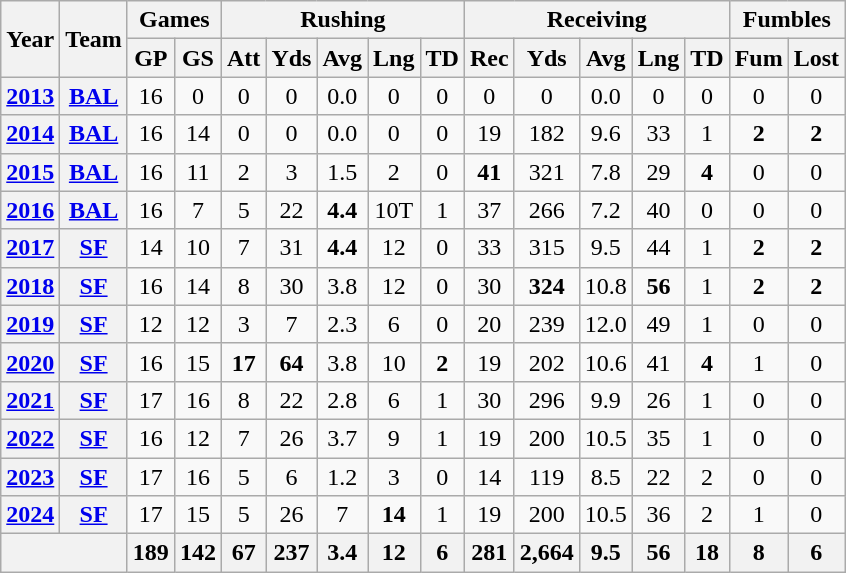<table class="wikitable" style="text-align:center;">
<tr>
<th rowspan="2">Year</th>
<th rowspan="2">Team</th>
<th colspan="2">Games</th>
<th colspan="5">Rushing</th>
<th colspan="5">Receiving</th>
<th colspan="2">Fumbles</th>
</tr>
<tr>
<th>GP</th>
<th>GS</th>
<th>Att</th>
<th>Yds</th>
<th>Avg</th>
<th>Lng</th>
<th>TD</th>
<th>Rec</th>
<th>Yds</th>
<th>Avg</th>
<th>Lng</th>
<th>TD</th>
<th>Fum</th>
<th>Lost</th>
</tr>
<tr>
<th><a href='#'>2013</a></th>
<th><a href='#'>BAL</a></th>
<td>16</td>
<td>0</td>
<td>0</td>
<td>0</td>
<td>0.0</td>
<td>0</td>
<td>0</td>
<td>0</td>
<td>0</td>
<td>0.0</td>
<td>0</td>
<td>0</td>
<td>0</td>
<td>0</td>
</tr>
<tr>
<th><a href='#'>2014</a></th>
<th><a href='#'>BAL</a></th>
<td>16</td>
<td>14</td>
<td>0</td>
<td>0</td>
<td>0.0</td>
<td>0</td>
<td>0</td>
<td>19</td>
<td>182</td>
<td>9.6</td>
<td>33</td>
<td>1</td>
<td><strong>2</strong></td>
<td><strong>2</strong></td>
</tr>
<tr>
<th><a href='#'>2015</a></th>
<th><a href='#'>BAL</a></th>
<td>16</td>
<td>11</td>
<td>2</td>
<td>3</td>
<td>1.5</td>
<td>2</td>
<td>0</td>
<td><strong>41</strong></td>
<td>321</td>
<td>7.8</td>
<td>29</td>
<td><strong>4</strong></td>
<td>0</td>
<td>0</td>
</tr>
<tr>
<th><a href='#'>2016</a></th>
<th><a href='#'>BAL</a></th>
<td>16</td>
<td>7</td>
<td>5</td>
<td>22</td>
<td><strong>4.4</strong></td>
<td>10T</td>
<td>1</td>
<td>37</td>
<td>266</td>
<td>7.2</td>
<td>40</td>
<td>0</td>
<td>0</td>
<td>0</td>
</tr>
<tr>
<th><a href='#'>2017</a></th>
<th><a href='#'>SF</a></th>
<td>14</td>
<td>10</td>
<td>7</td>
<td>31</td>
<td><strong>4.4</strong></td>
<td>12</td>
<td>0</td>
<td>33</td>
<td>315</td>
<td>9.5</td>
<td>44</td>
<td>1</td>
<td><strong>2</strong></td>
<td><strong>2</strong></td>
</tr>
<tr>
<th><a href='#'>2018</a></th>
<th><a href='#'>SF</a></th>
<td>16</td>
<td>14</td>
<td>8</td>
<td>30</td>
<td>3.8</td>
<td>12</td>
<td>0</td>
<td>30</td>
<td><strong>324</strong></td>
<td>10.8</td>
<td><strong>56</strong></td>
<td>1</td>
<td><strong>2</strong></td>
<td><strong>2</strong></td>
</tr>
<tr>
<th><a href='#'>2019</a></th>
<th><a href='#'>SF</a></th>
<td>12</td>
<td>12</td>
<td>3</td>
<td>7</td>
<td>2.3</td>
<td>6</td>
<td>0</td>
<td>20</td>
<td>239</td>
<td>12.0</td>
<td>49</td>
<td>1</td>
<td>0</td>
<td>0</td>
</tr>
<tr>
<th><a href='#'>2020</a></th>
<th><a href='#'>SF</a></th>
<td>16</td>
<td>15</td>
<td><strong>17</strong></td>
<td><strong>64</strong></td>
<td>3.8</td>
<td>10</td>
<td><strong>2</strong></td>
<td>19</td>
<td>202</td>
<td>10.6</td>
<td>41</td>
<td><strong>4</strong></td>
<td>1</td>
<td>0</td>
</tr>
<tr>
<th><a href='#'>2021</a></th>
<th><a href='#'>SF</a></th>
<td>17</td>
<td>16</td>
<td>8</td>
<td>22</td>
<td>2.8</td>
<td>6</td>
<td>1</td>
<td>30</td>
<td>296</td>
<td>9.9</td>
<td>26</td>
<td>1</td>
<td>0</td>
<td>0</td>
</tr>
<tr>
<th><a href='#'>2022</a></th>
<th><a href='#'>SF</a></th>
<td>16</td>
<td>12</td>
<td>7</td>
<td>26</td>
<td>3.7</td>
<td>9</td>
<td>1</td>
<td>19</td>
<td>200</td>
<td>10.5</td>
<td>35</td>
<td>1</td>
<td>0</td>
<td>0</td>
</tr>
<tr>
<th><a href='#'>2023</a></th>
<th><a href='#'>SF</a></th>
<td>17</td>
<td>16</td>
<td>5</td>
<td>6</td>
<td>1.2</td>
<td>3</td>
<td>0</td>
<td>14</td>
<td>119</td>
<td>8.5</td>
<td>22</td>
<td>2</td>
<td>0</td>
<td>0</td>
</tr>
<tr>
<th><a href='#'>2024</a></th>
<th><a href='#'>SF</a></th>
<td>17</td>
<td>15</td>
<td>5</td>
<td>26</td>
<td>7</td>
<td><strong>14</strong></td>
<td>1</td>
<td>19</td>
<td>200</td>
<td>10.5</td>
<td>36</td>
<td>2</td>
<td>1</td>
<td>0</td>
</tr>
<tr>
<th colspan="2"></th>
<th>189</th>
<th>142</th>
<th>67</th>
<th>237</th>
<th>3.4</th>
<th>12</th>
<th>6</th>
<th>281</th>
<th>2,664</th>
<th>9.5</th>
<th>56</th>
<th>18</th>
<th>8</th>
<th>6</th>
</tr>
</table>
